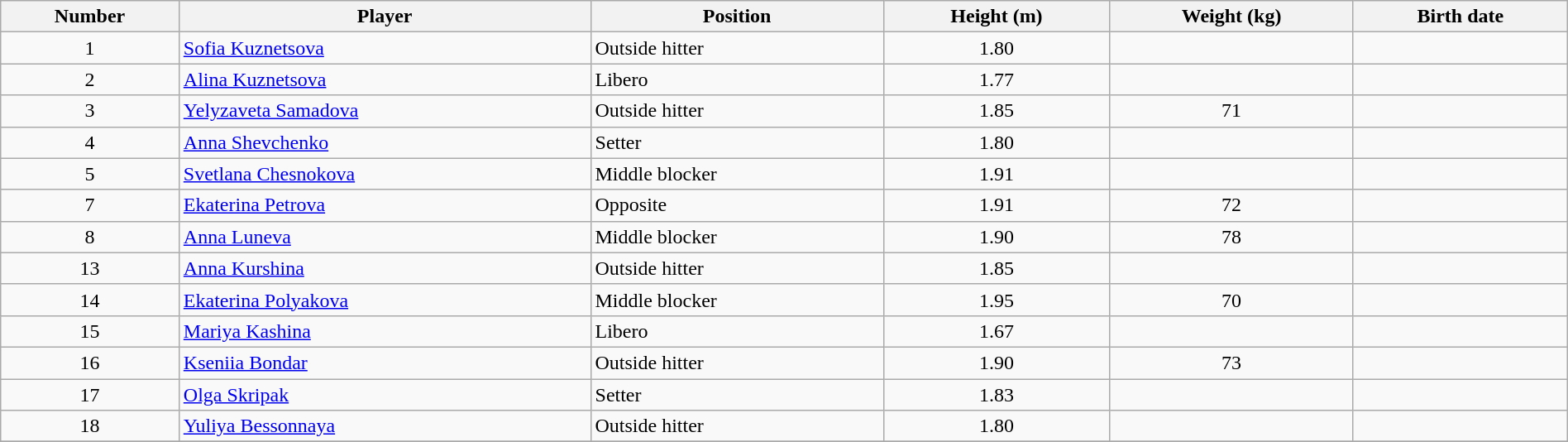<table class="wikitable" style="width:100%;">
<tr>
<th>Number</th>
<th>Player</th>
<th>Position</th>
<th>Height (m)</th>
<th>Weight (kg)</th>
<th>Birth date</th>
</tr>
<tr>
<td align=center>1</td>
<td> <a href='#'>Sofia Kuznetsova</a></td>
<td>Outside hitter</td>
<td align=center>1.80</td>
<td align=center></td>
<td></td>
</tr>
<tr>
<td align=center>2</td>
<td> <a href='#'>Alina Kuznetsova</a></td>
<td>Libero</td>
<td align=center>1.77</td>
<td align=center></td>
<td></td>
</tr>
<tr>
<td align=center>3</td>
<td> <a href='#'>Yelyzaveta Samadova</a></td>
<td>Outside hitter</td>
<td align=center>1.85</td>
<td align=center>71</td>
<td></td>
</tr>
<tr>
<td align=center>4</td>
<td> <a href='#'>Anna Shevchenko</a></td>
<td>Setter</td>
<td align=center>1.80</td>
<td align=center></td>
<td></td>
</tr>
<tr>
<td align=center>5</td>
<td> <a href='#'>Svetlana Chesnokova</a></td>
<td>Middle blocker</td>
<td align=center>1.91</td>
<td align=center></td>
<td></td>
</tr>
<tr>
<td align=center>7</td>
<td> <a href='#'>Ekaterina Petrova</a></td>
<td>Opposite</td>
<td align=center>1.91</td>
<td align=center>72</td>
<td></td>
</tr>
<tr>
<td align=center>8</td>
<td> <a href='#'>Anna Luneva</a></td>
<td>Middle blocker</td>
<td align=center>1.90</td>
<td align=center>78</td>
<td></td>
</tr>
<tr>
<td align=center>13</td>
<td> <a href='#'>Anna Kurshina</a></td>
<td>Outside hitter</td>
<td align=center>1.85</td>
<td align=center></td>
<td></td>
</tr>
<tr>
<td align=center>14</td>
<td> <a href='#'>Ekaterina Polyakova</a></td>
<td>Middle blocker</td>
<td align=center>1.95</td>
<td align=center>70</td>
<td></td>
</tr>
<tr>
<td align=center>15</td>
<td> <a href='#'>Mariya Kashina</a></td>
<td>Libero</td>
<td align=center>1.67</td>
<td align=center></td>
<td></td>
</tr>
<tr>
<td align=center>16</td>
<td> <a href='#'>Kseniia Bondar</a></td>
<td>Outside hitter</td>
<td align=center>1.90</td>
<td align=center>73</td>
<td></td>
</tr>
<tr>
<td align=center>17</td>
<td> <a href='#'>Olga Skripak</a></td>
<td>Setter</td>
<td align=center>1.83</td>
<td align=center></td>
<td></td>
</tr>
<tr>
<td align=center>18</td>
<td> <a href='#'>Yuliya Bessonnaya</a></td>
<td>Outside hitter</td>
<td align=center>1.80</td>
<td align=center></td>
<td></td>
</tr>
<tr>
</tr>
</table>
